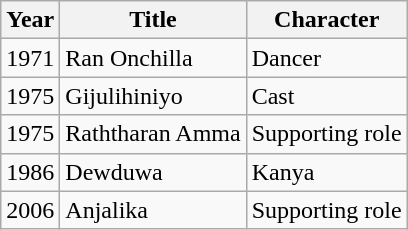<table class="wikitable">
<tr>
<th>Year</th>
<th>Title</th>
<th>Character</th>
</tr>
<tr>
<td>1971</td>
<td>Ran Onchilla</td>
<td>Dancer</td>
</tr>
<tr>
<td>1975</td>
<td>Gijulihiniyo</td>
<td>Cast</td>
</tr>
<tr>
<td>1975</td>
<td>Raththaran Amma</td>
<td>Supporting role</td>
</tr>
<tr>
<td>1986</td>
<td>Dewduwa</td>
<td>Kanya</td>
</tr>
<tr>
<td>2006</td>
<td>Anjalika</td>
<td>Supporting role</td>
</tr>
</table>
